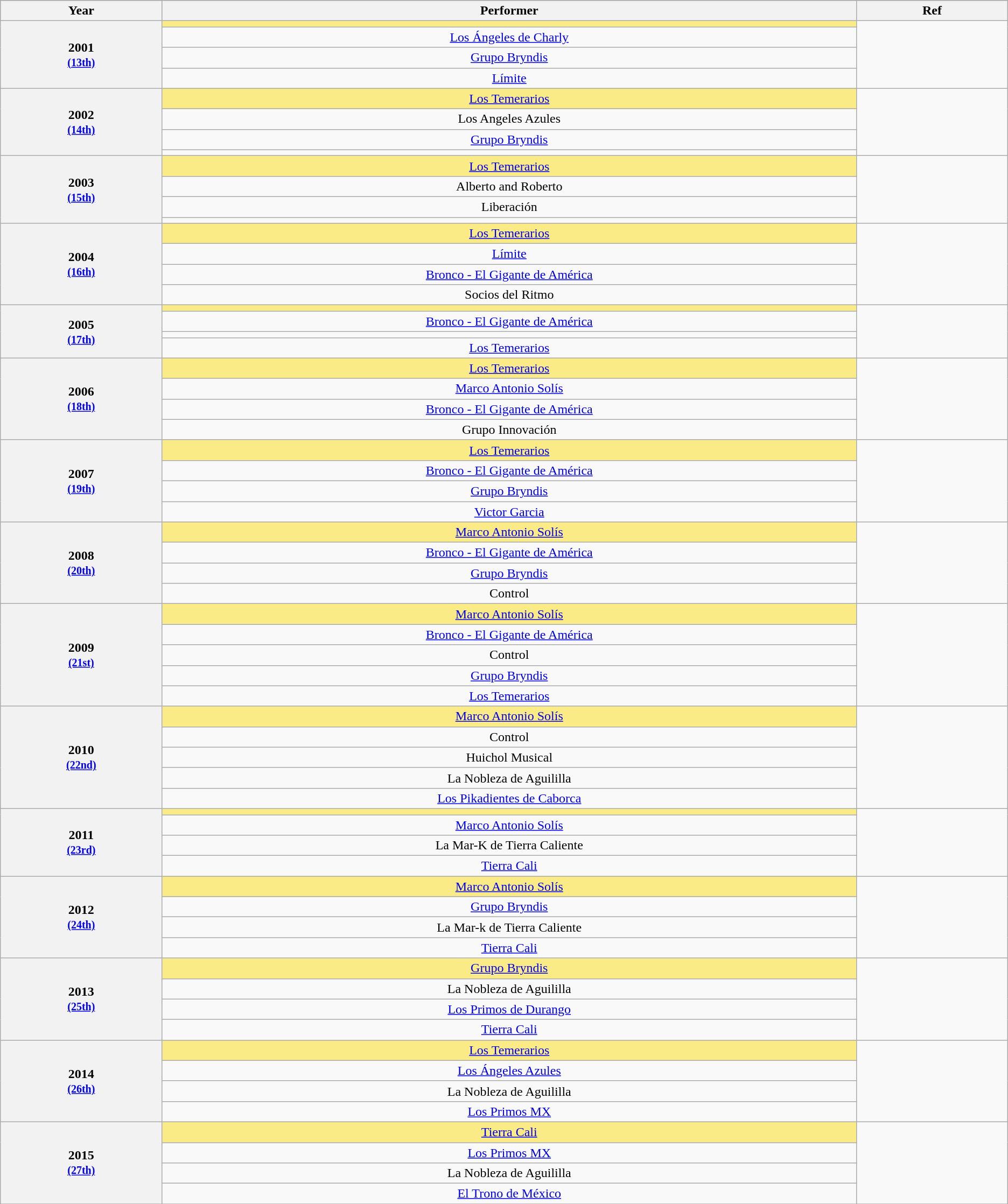<table class="wikitable sortable">
<tr style="background:#bebebe;">
<th scope="col" style="width:1%;">Year</th>
<th scope="col" style="width:5%;">Performer</th>
<th scope="col" style="width:1%;" class="unsortable">Ref</th>
</tr>
<tr>
<th scope="row"  rowspan=4 style="text-align:center">2001 <br><small><a href='#'>(13th)</a></small></th>
<td style="background:#FAEB86; text-align:center;"></td>
<td rowspan=4 style="text-align:center;"></td>
</tr>
<tr>
<td style="text-align:center;"><a href='#'>Los Ángeles de Charly</a></td>
</tr>
<tr>
<td style="text-align:center;"><a href='#'>Grupo Bryndis</a></td>
</tr>
<tr>
<td style="text-align:center;"><a href='#'>Límite</a></td>
</tr>
<tr>
<th scope="row" rowspan=4 style="text-align:center">2002 <br><small><a href='#'>(14th)</a></small></th>
<td style="background:#FAEB86; text-align:center;"><a href='#'>Los Temerarios</a></td>
<td rowspan=4 style="text-align:center;"></td>
</tr>
<tr>
<td style="text-align:center;">Los Angeles Azules</td>
</tr>
<tr>
<td style="text-align:center;"><a href='#'>Grupo Bryndis</a></td>
</tr>
<tr>
<td style="text-align:center;"></td>
</tr>
<tr>
<th scope="row" rowspan=4 style="text-align:center">2003 <br><small><a href='#'>(15th)</a></small></th>
<td style="background:#FAEB86; text-align:center;"><a href='#'>Los Temerarios</a></td>
<td rowspan=4 style="text-align:center;"></td>
</tr>
<tr>
<td style="text-align:center;">Alberto and Roberto</td>
</tr>
<tr>
<td style="text-align:center;">Liberación</td>
</tr>
<tr>
<td style="text-align:center;"></td>
</tr>
<tr>
<th scope="row" rowspan=4 style="text-align:center">2004 <br><small><a href='#'>(16th)</a></small></th>
<td style="background:#FAEB86; text-align:center;"><a href='#'>Los Temerarios</a></td>
<td rowspan=4 style="text-align:center;"></td>
</tr>
<tr>
<td style="text-align:center;"><a href='#'>Límite</a></td>
</tr>
<tr>
<td style="text-align:center;"><a href='#'>Bronco - El Gigante de América</a></td>
</tr>
<tr>
<td style="text-align:center;">Socios del Ritmo</td>
</tr>
<tr>
<th scope="row" rowspan=4 style="text-align:center">2005 <br><small><a href='#'>(17th)</a></small></th>
<td style="background:#FAEB86; text-align:center;"></td>
<td rowspan=4 style="text-align:center;"></td>
</tr>
<tr>
<td style="text-align:center;"><a href='#'>Bronco - El Gigante de América</a></td>
</tr>
<tr>
<td style="text-align:center;"></td>
</tr>
<tr>
<td style="text-align:center;"><a href='#'>Los Temerarios</a></td>
</tr>
<tr>
<th scope="row" rowspan=4 style="text-align:center">2006 <br><small><a href='#'>(18th)</a></small></th>
<td style="background:#FAEB86; text-align:center;"><a href='#'>Los Temerarios</a></td>
<td rowspan=4 style="text-align:center;"></td>
</tr>
<tr>
<td style="text-align:center;"><a href='#'>Marco Antonio Solís</a></td>
</tr>
<tr>
<td style="text-align:center;"><a href='#'>Bronco - El Gigante de América</a></td>
</tr>
<tr>
<td style="text-align:center;">Grupo Innovación</td>
</tr>
<tr>
<th scope="row" rowspan=4 style="text-align:center">2007 <br><small><a href='#'>(19th)</a></small></th>
<td style="background:#FAEB86; text-align:center;"><a href='#'>Los Temerarios</a></td>
<td rowspan=4 style="text-align:center;"></td>
</tr>
<tr>
<td style="text-align:center;"><a href='#'>Bronco - El Gigante de América</a></td>
</tr>
<tr>
<td style="text-align:center;"><a href='#'>Grupo Bryndis</a></td>
</tr>
<tr>
<td style="text-align:center;"><a href='#'>Victor Garcia</a></td>
</tr>
<tr>
<th scope="row" rowspan=4 style="text-align:center">2008 <br><small><a href='#'>(20th)</a></small></th>
<td style="background:#FAEB86; text-align:center;"><a href='#'>Marco Antonio Solís</a></td>
<td rowspan=4 style="text-align:center;"></td>
</tr>
<tr>
<td style="text-align:center;"><a href='#'>Bronco - El Gigante de América</a></td>
</tr>
<tr>
<td style="text-align:center;"><a href='#'>Grupo Bryndis</a></td>
</tr>
<tr>
<td style="text-align:center;">Control</td>
</tr>
<tr>
<th scope="row" rowspan=5 style="text-align:center">2009 <br><small><a href='#'>(21st)</a></small></th>
<td style="background:#FAEB86; text-align:center;"><a href='#'>Marco Antonio Solís</a></td>
<td rowspan=5 style="text-align:center;"></td>
</tr>
<tr>
<td style="text-align:center;"><a href='#'>Bronco - El Gigante de América</a></td>
</tr>
<tr>
<td style="text-align:center;">Control</td>
</tr>
<tr>
<td style="text-align:center;"><a href='#'>Grupo Bryndis</a></td>
</tr>
<tr>
<td style="text-align:center;"><a href='#'>Los Temerarios</a></td>
</tr>
<tr>
<th scope="row" rowspan=5 style="text-align:center">2010 <br><small><a href='#'>(22nd)</a></small></th>
<td style="background:#FAEB86; text-align:center;"><a href='#'>Marco Antonio Solís</a></td>
<td rowspan=5 style="text-align:center;"></td>
</tr>
<tr>
<td style="text-align:center;">Control</td>
</tr>
<tr>
<td style="text-align:center;">Huichol Musical</td>
</tr>
<tr>
<td style="text-align:center;">La Nobleza de Aguililla</td>
</tr>
<tr>
<td style="text-align:center;"><a href='#'>Los Pikadientes de Caborca</a></td>
</tr>
<tr>
<th scope="row" rowspan=4 style="text-align:center">2011 <br><small><a href='#'>(23rd)</a></small></th>
<td style="background:#FAEB86; text-align:center;"></td>
<td rowspan=4 style="text-align:center;"></td>
</tr>
<tr>
<td style="text-align:center;"><a href='#'>Marco Antonio Solís</a></td>
</tr>
<tr>
<td style="text-align:center;">La Mar-K de Tierra Caliente</td>
</tr>
<tr>
<td style="text-align:center;"><a href='#'>Tierra Cali</a></td>
</tr>
<tr>
<th scope="row" rowspan=4 style="text-align:center">2012 <br><small><a href='#'>(24th)</a></small></th>
<td style="background:#FAEB86; text-align:center;"><a href='#'>Marco Antonio Solís</a></td>
<td rowspan=4 style="text-align:center;"></td>
</tr>
<tr>
<td style="text-align:center;"><a href='#'>Grupo Bryndis</a></td>
</tr>
<tr>
<td style="text-align:center;">La Mar-k de Tierra Caliente</td>
</tr>
<tr>
<td style="text-align:center;"><a href='#'>Tierra Cali</a></td>
</tr>
<tr>
<th scope="row" rowspan=4 style="text-align:center">2013 <br><small><a href='#'>(25th)</a></small></th>
<td style="background:#FAEB86; text-align:center;"><a href='#'>Grupo Bryndis</a></td>
<td rowspan=4 style="text-align:center;"></td>
</tr>
<tr>
<td style="text-align:center;">La Nobleza de Aguililla</td>
</tr>
<tr>
<td style="text-align:center;"><a href='#'>Los Primos de Durango</a></td>
</tr>
<tr>
<td style="text-align:center;"><a href='#'>Tierra Cali</a></td>
</tr>
<tr>
<th scope="row" rowspan=4 style="text-align:center">2014 <br><small><a href='#'>(26th)</a></small></th>
<td style="background:#FAEB86; text-align:center;"><a href='#'>Los Temerarios</a></td>
<td rowspan=4 style="text-align:center;"></td>
</tr>
<tr>
<td style="text-align:center;"><a href='#'>Los Ángeles Azules</a></td>
</tr>
<tr>
<td style="text-align:center;">La Nobleza de Aguililla</td>
</tr>
<tr>
<td style="text-align:center;"><a href='#'>Los Primos MX</a></td>
</tr>
<tr>
<th scope="row" rowspan=4 style="text-align:center">2015 <br><small><a href='#'>(27th)</a></small></th>
<td style="background:#FAEB86; text-align:center;"><a href='#'>Tierra Cali</a></td>
<td rowspan=4 style="text-align:center;"></td>
</tr>
<tr>
<td style="text-align:center;"><a href='#'>Los Primos MX</a></td>
</tr>
<tr>
<td style="text-align:center;">La Nobleza de Aguililla</td>
</tr>
<tr>
<td style="text-align:center;"><a href='#'>El Trono de México</a></td>
</tr>
<tr>
</tr>
</table>
